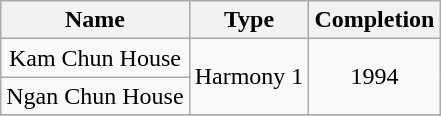<table class="wikitable" style="text-align: center">
<tr>
<th>Name</th>
<th>Type</th>
<th>Completion</th>
</tr>
<tr>
<td>Kam Chun House</td>
<td rowspan="2">Harmony 1</td>
<td rowspan="2">1994</td>
</tr>
<tr>
<td>Ngan Chun House</td>
</tr>
<tr>
</tr>
</table>
